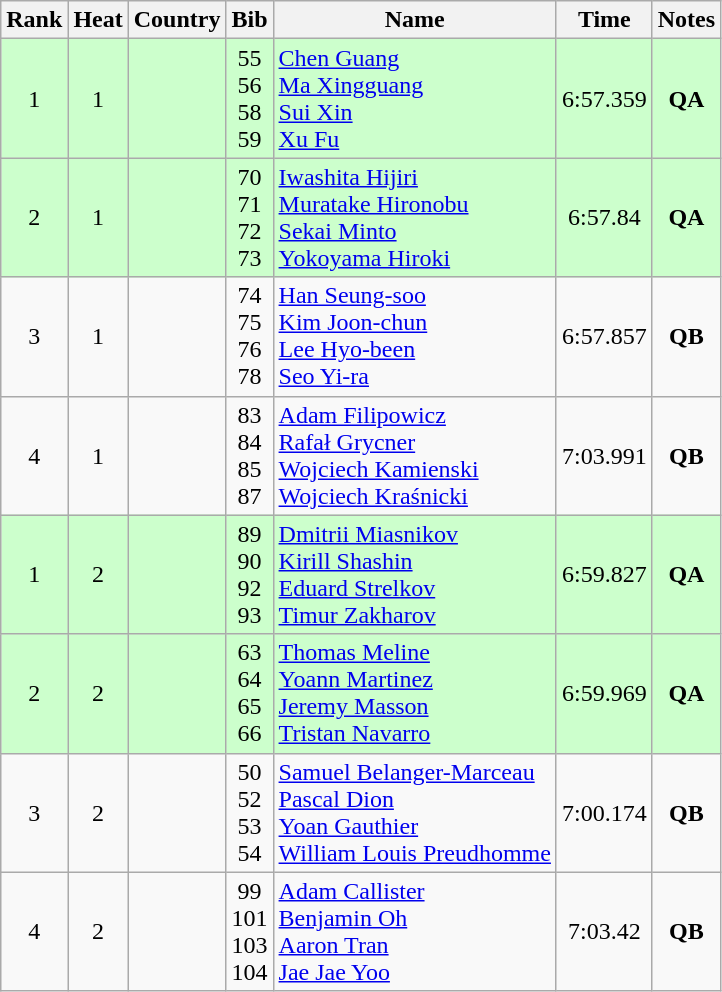<table class="wikitable sortable" style="text-align:center">
<tr>
<th>Rank</th>
<th>Heat</th>
<th>Country</th>
<th>Bib</th>
<th>Name</th>
<th>Time</th>
<th>Notes</th>
</tr>
<tr style="background:#cfc;">
<td>1</td>
<td>1</td>
<td align=left></td>
<td>55<br>56<br>58<br>59</td>
<td align=left><a href='#'>Chen Guang</a><br><a href='#'>Ma Xingguang</a><br><a href='#'>Sui Xin</a><br><a href='#'>Xu Fu</a></td>
<td>6:57.359</td>
<td><strong>QA</strong></td>
</tr>
<tr style="background:#cfc;">
<td>2</td>
<td>1</td>
<td align=left></td>
<td>70<br>71<br>72<br>73</td>
<td align=left><a href='#'>Iwashita Hijiri</a><br><a href='#'>Muratake Hironobu</a><br><a href='#'>Sekai Minto</a><br><a href='#'>Yokoyama Hiroki</a></td>
<td>6:57.84</td>
<td><strong>QA</strong></td>
</tr>
<tr>
<td>3</td>
<td>1</td>
<td align=left></td>
<td>74<br>75<br>76<br>78</td>
<td align=left><a href='#'>Han Seung-soo</a><br><a href='#'>Kim Joon-chun</a><br><a href='#'>Lee Hyo-been</a><br><a href='#'>Seo Yi-ra</a></td>
<td>6:57.857</td>
<td><strong>QB</strong></td>
</tr>
<tr>
<td>4</td>
<td>1</td>
<td align=left></td>
<td>83<br>84<br>85<br>87</td>
<td align=left><a href='#'>Adam Filipowicz</a><br><a href='#'>Rafał Grycner</a><br><a href='#'>Wojciech Kamienski</a><br><a href='#'>Wojciech Kraśnicki</a></td>
<td>7:03.991</td>
<td><strong>QB</strong></td>
</tr>
<tr style="background:#cfc;">
<td>1</td>
<td>2</td>
<td align=left></td>
<td>89<br>90<br>92<br>93</td>
<td align=left><a href='#'>Dmitrii Miasnikov</a><br><a href='#'>Kirill Shashin</a><br><a href='#'>Eduard Strelkov</a><br><a href='#'>Timur Zakharov</a></td>
<td>6:59.827</td>
<td><strong>QA</strong></td>
</tr>
<tr style="background:#cfc;">
<td>2</td>
<td>2</td>
<td align=left></td>
<td>63<br>64<br>65<br>66</td>
<td align=left><a href='#'>Thomas Meline</a><br><a href='#'>Yoann Martinez</a><br><a href='#'>Jeremy Masson</a><br><a href='#'>Tristan Navarro</a></td>
<td>6:59.969</td>
<td><strong>QA</strong></td>
</tr>
<tr>
<td>3</td>
<td>2</td>
<td align=left></td>
<td>50<br>52<br>53<br>54</td>
<td align=left><a href='#'>Samuel Belanger-Marceau</a><br><a href='#'>Pascal Dion</a><br><a href='#'>Yoan Gauthier</a><br><a href='#'>William Louis Preudhomme</a></td>
<td>7:00.174</td>
<td><strong>QB</strong></td>
</tr>
<tr>
<td>4</td>
<td>2</td>
<td align=left></td>
<td>99<br>101<br>103<br>104</td>
<td align=left><a href='#'>Adam Callister</a><br><a href='#'>Benjamin Oh</a><br><a href='#'>Aaron Tran</a><br><a href='#'>Jae Jae Yoo</a></td>
<td>7:03.42</td>
<td><strong>QB</strong></td>
</tr>
</table>
